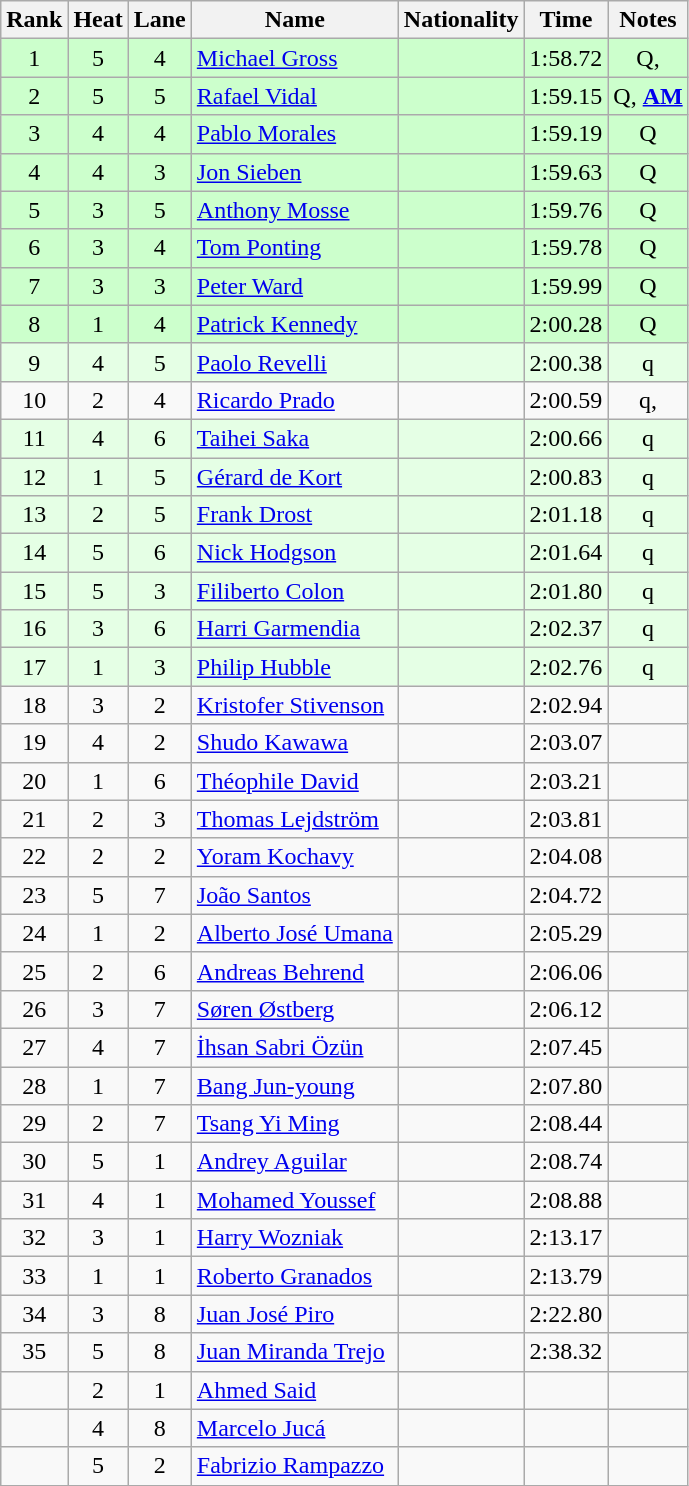<table class="wikitable sortable" style="text-align:center">
<tr>
<th>Rank</th>
<th>Heat</th>
<th>Lane</th>
<th>Name</th>
<th>Nationality</th>
<th>Time</th>
<th>Notes</th>
</tr>
<tr bgcolor=#cfc>
<td>1</td>
<td>5</td>
<td>4</td>
<td align=left><a href='#'>Michael Gross</a></td>
<td align=left></td>
<td>1:58.72</td>
<td>Q, </td>
</tr>
<tr bgcolor=#cfc>
<td>2</td>
<td>5</td>
<td>5</td>
<td align=left><a href='#'>Rafael Vidal</a></td>
<td align=left></td>
<td>1:59.15</td>
<td>Q, <strong><a href='#'>AM</a></strong></td>
</tr>
<tr bgcolor=#cfc>
<td>3</td>
<td>4</td>
<td>4</td>
<td align=left><a href='#'>Pablo Morales</a></td>
<td align=left></td>
<td>1:59.19</td>
<td>Q</td>
</tr>
<tr bgcolor=#cfc>
<td>4</td>
<td>4</td>
<td>3</td>
<td align=left><a href='#'>Jon Sieben</a></td>
<td align=left></td>
<td>1:59.63</td>
<td>Q</td>
</tr>
<tr bgcolor=#cfc>
<td>5</td>
<td>3</td>
<td>5</td>
<td align=left><a href='#'>Anthony Mosse</a></td>
<td align=left></td>
<td>1:59.76</td>
<td>Q</td>
</tr>
<tr bgcolor=#cfc>
<td>6</td>
<td>3</td>
<td>4</td>
<td align=left><a href='#'>Tom Ponting</a></td>
<td align=left></td>
<td>1:59.78</td>
<td>Q</td>
</tr>
<tr bgcolor=#cfc>
<td>7</td>
<td>3</td>
<td>3</td>
<td align=left><a href='#'>Peter Ward</a></td>
<td align=left></td>
<td>1:59.99</td>
<td>Q</td>
</tr>
<tr bgcolor=#cfc>
<td>8</td>
<td>1</td>
<td>4</td>
<td align=left><a href='#'>Patrick Kennedy</a></td>
<td align=left></td>
<td>2:00.28</td>
<td>Q</td>
</tr>
<tr bgcolor=e5ffe5>
<td>9</td>
<td>4</td>
<td>5</td>
<td align=left><a href='#'>Paolo Revelli</a></td>
<td align=left></td>
<td>2:00.38</td>
<td>q</td>
</tr>
<tr>
<td>10</td>
<td>2</td>
<td>4</td>
<td align=left><a href='#'>Ricardo Prado</a></td>
<td align=left></td>
<td>2:00.59</td>
<td>q, </td>
</tr>
<tr bgcolor=e5ffe5>
<td>11</td>
<td>4</td>
<td>6</td>
<td align=left><a href='#'>Taihei Saka</a></td>
<td align=left></td>
<td>2:00.66</td>
<td>q</td>
</tr>
<tr bgcolor=e5ffe5>
<td>12</td>
<td>1</td>
<td>5</td>
<td align=left><a href='#'>Gérard de Kort</a></td>
<td align=left></td>
<td>2:00.83</td>
<td>q</td>
</tr>
<tr bgcolor=e5ffe5>
<td>13</td>
<td>2</td>
<td>5</td>
<td align=left><a href='#'>Frank Drost</a></td>
<td align=left></td>
<td>2:01.18</td>
<td>q</td>
</tr>
<tr bgcolor=e5ffe5>
<td>14</td>
<td>5</td>
<td>6</td>
<td align=left><a href='#'>Nick Hodgson</a></td>
<td align=left></td>
<td>2:01.64</td>
<td>q</td>
</tr>
<tr bgcolor=e5ffe5>
<td>15</td>
<td>5</td>
<td>3</td>
<td align=left><a href='#'>Filiberto Colon</a></td>
<td align=left></td>
<td>2:01.80</td>
<td>q</td>
</tr>
<tr bgcolor=e5ffe5>
<td>16</td>
<td>3</td>
<td>6</td>
<td align=left><a href='#'>Harri Garmendia</a></td>
<td align=left></td>
<td>2:02.37</td>
<td>q</td>
</tr>
<tr bgcolor=e5ffe5>
<td>17</td>
<td>1</td>
<td>3</td>
<td align=left><a href='#'>Philip Hubble</a></td>
<td align=left></td>
<td>2:02.76</td>
<td>q</td>
</tr>
<tr>
<td>18</td>
<td>3</td>
<td>2</td>
<td align=left><a href='#'>Kristofer Stivenson</a></td>
<td align=left></td>
<td>2:02.94</td>
<td></td>
</tr>
<tr>
<td>19</td>
<td>4</td>
<td>2</td>
<td align=left><a href='#'>Shudo Kawawa</a></td>
<td align=left></td>
<td>2:03.07</td>
<td></td>
</tr>
<tr>
<td>20</td>
<td>1</td>
<td>6</td>
<td align=left><a href='#'>Théophile David</a></td>
<td align=left></td>
<td>2:03.21</td>
<td></td>
</tr>
<tr>
<td>21</td>
<td>2</td>
<td>3</td>
<td align=left><a href='#'>Thomas Lejdström</a></td>
<td align=left></td>
<td>2:03.81</td>
<td></td>
</tr>
<tr>
<td>22</td>
<td>2</td>
<td>2</td>
<td align=left><a href='#'>Yoram Kochavy</a></td>
<td align=left></td>
<td>2:04.08</td>
<td></td>
</tr>
<tr>
<td>23</td>
<td>5</td>
<td>7</td>
<td align=left><a href='#'>João Santos</a></td>
<td align=left></td>
<td>2:04.72</td>
<td></td>
</tr>
<tr>
<td>24</td>
<td>1</td>
<td>2</td>
<td align=left><a href='#'>Alberto José Umana</a></td>
<td align=left></td>
<td>2:05.29</td>
<td></td>
</tr>
<tr>
<td>25</td>
<td>2</td>
<td>6</td>
<td align=left><a href='#'>Andreas Behrend</a></td>
<td align=left></td>
<td>2:06.06</td>
<td></td>
</tr>
<tr>
<td>26</td>
<td>3</td>
<td>7</td>
<td align=left><a href='#'>Søren Østberg</a></td>
<td align=left></td>
<td>2:06.12</td>
<td></td>
</tr>
<tr>
<td>27</td>
<td>4</td>
<td>7</td>
<td align=left><a href='#'>İhsan Sabri Özün</a></td>
<td align=left></td>
<td>2:07.45</td>
<td></td>
</tr>
<tr>
<td>28</td>
<td>1</td>
<td>7</td>
<td align=left><a href='#'>Bang Jun-young</a></td>
<td align=left></td>
<td>2:07.80</td>
<td></td>
</tr>
<tr>
<td>29</td>
<td>2</td>
<td>7</td>
<td align=left><a href='#'>Tsang Yi Ming</a></td>
<td align=left></td>
<td>2:08.44</td>
<td></td>
</tr>
<tr>
<td>30</td>
<td>5</td>
<td>1</td>
<td align=left><a href='#'>Andrey Aguilar</a></td>
<td align=left></td>
<td>2:08.74</td>
<td></td>
</tr>
<tr>
<td>31</td>
<td>4</td>
<td>1</td>
<td align=left><a href='#'>Mohamed Youssef</a></td>
<td align=left></td>
<td>2:08.88</td>
<td></td>
</tr>
<tr>
<td>32</td>
<td>3</td>
<td>1</td>
<td align=left><a href='#'>Harry Wozniak</a></td>
<td align=left></td>
<td>2:13.17</td>
<td></td>
</tr>
<tr>
<td>33</td>
<td>1</td>
<td>1</td>
<td align=left><a href='#'>Roberto Granados</a></td>
<td align=left></td>
<td>2:13.79</td>
<td></td>
</tr>
<tr>
<td>34</td>
<td>3</td>
<td>8</td>
<td align=left><a href='#'>Juan José Piro</a></td>
<td align=left></td>
<td>2:22.80</td>
<td></td>
</tr>
<tr>
<td>35</td>
<td>5</td>
<td>8</td>
<td align=left><a href='#'>Juan Miranda Trejo</a></td>
<td align=left></td>
<td>2:38.32</td>
<td></td>
</tr>
<tr>
<td></td>
<td>2</td>
<td>1</td>
<td align=left><a href='#'>Ahmed Said</a></td>
<td align=left></td>
<td></td>
<td></td>
</tr>
<tr>
<td></td>
<td>4</td>
<td>8</td>
<td align=left><a href='#'>Marcelo Jucá</a></td>
<td align=left></td>
<td></td>
<td></td>
</tr>
<tr>
<td></td>
<td>5</td>
<td>2</td>
<td align=left><a href='#'>Fabrizio Rampazzo</a></td>
<td align=left></td>
<td></td>
<td></td>
</tr>
</table>
